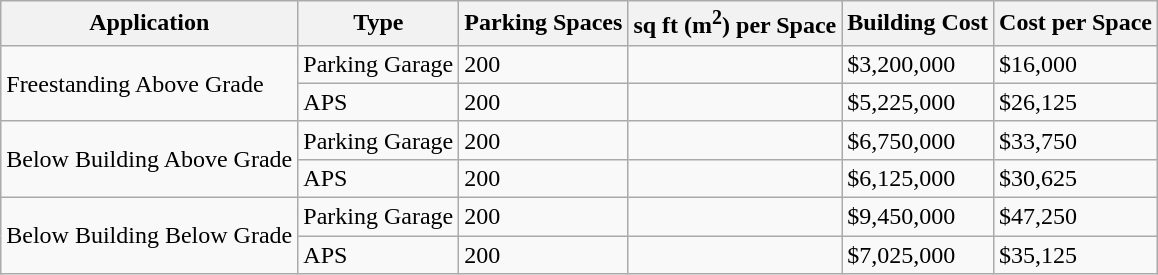<table class="wikitable">
<tr>
<th>Application</th>
<th>Type</th>
<th>Parking Spaces</th>
<th>sq ft (m<sup>2</sup>) per Space</th>
<th>Building Cost</th>
<th>Cost per Space</th>
</tr>
<tr cellpadding="5">
<td rowspan="2">Freestanding Above Grade</td>
<td>Parking Garage</td>
<td>200</td>
<td></td>
<td>$3,200,000</td>
<td>$16,000</td>
</tr>
<tr>
<td>APS</td>
<td>200</td>
<td></td>
<td>$5,225,000</td>
<td>$26,125</td>
</tr>
<tr>
<td rowspan="2">Below Building Above Grade</td>
<td>Parking Garage</td>
<td>200</td>
<td></td>
<td>$6,750,000</td>
<td>$33,750</td>
</tr>
<tr>
<td>APS</td>
<td>200</td>
<td></td>
<td>$6,125,000</td>
<td>$30,625</td>
</tr>
<tr>
<td rowspan="2">Below Building Below Grade</td>
<td>Parking Garage</td>
<td>200</td>
<td></td>
<td>$9,450,000</td>
<td>$47,250</td>
</tr>
<tr>
<td>APS</td>
<td>200</td>
<td></td>
<td>$7,025,000</td>
<td>$35,125</td>
</tr>
</table>
